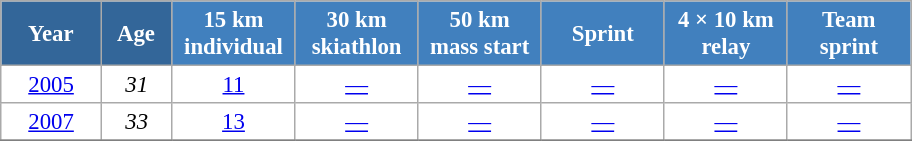<table class="wikitable" style="font-size:95%; text-align:center; border:grey solid 1px; border-collapse:collapse; background:#ffffff;">
<tr>
<th style="background-color:#369; color:white; width:60px;"> Year </th>
<th style="background-color:#369; color:white; width:40px;"> Age </th>
<th style="background-color:#4180be; color:white; width:75px;"> 15 km <br> individual </th>
<th style="background-color:#4180be; color:white; width:75px;"> 30 km <br> skiathlon </th>
<th style="background-color:#4180be; color:white; width:75px;"> 50 km <br> mass start </th>
<th style="background-color:#4180be; color:white; width:75px;"> Sprint </th>
<th style="background-color:#4180be; color:white; width:75px;"> 4 × 10 km <br> relay </th>
<th style="background-color:#4180be; color:white; width:75px;"> Team <br> sprint </th>
</tr>
<tr>
<td><a href='#'>2005</a></td>
<td><em>31</em></td>
<td><a href='#'>11</a></td>
<td><a href='#'>—</a></td>
<td><a href='#'>—</a></td>
<td><a href='#'>—</a></td>
<td><a href='#'>—</a></td>
<td><a href='#'>—</a></td>
</tr>
<tr>
<td><a href='#'>2007</a></td>
<td><em>33</em></td>
<td><a href='#'>13</a></td>
<td><a href='#'>—</a></td>
<td><a href='#'>—</a></td>
<td><a href='#'>—</a></td>
<td><a href='#'>—</a></td>
<td><a href='#'>—</a></td>
</tr>
<tr>
</tr>
</table>
